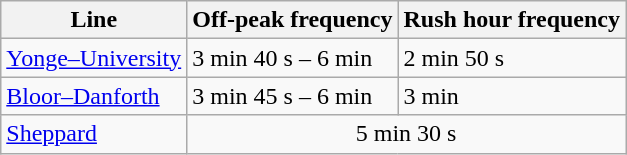<table class="wikitable floatright">
<tr valign="top">
<th>Line</th>
<th>Off-peak frequency</th>
<th>Rush hour frequency</th>
</tr>
<tr>
<td> <a href='#'>Yonge–University</a></td>
<td>3 min 40 s – 6 min</td>
<td>2 min 50 s</td>
</tr>
<tr>
<td> <a href='#'>Bloor–Danforth</a></td>
<td>3 min 45 s – 6 min</td>
<td>3 min</td>
</tr>
<tr>
<td> <a href='#'>Sheppard</a></td>
<td colspan="2" style="text-align: center;">5 min 30 s</td>
</tr>
</table>
